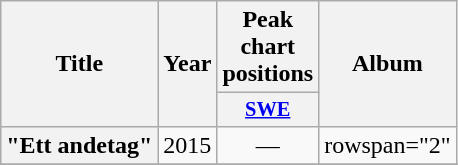<table class="wikitable plainrowheaders" style="text-align:center;">
<tr>
<th scope="col" rowspan="2">Title</th>
<th scope="col" rowspan="2">Year</th>
<th scope="col" colspan="1">Peak chart positions</th>
<th scope="col" rowspan="2">Album</th>
</tr>
<tr>
<th scope="col" style="width:3em;font-size:85%;"><a href='#'>SWE</a></th>
</tr>
<tr>
<th scope="row">"Ett andetag"</th>
<td>2015</td>
<td>—</td>
<td>rowspan="2" </td>
</tr>
<tr>
</tr>
</table>
